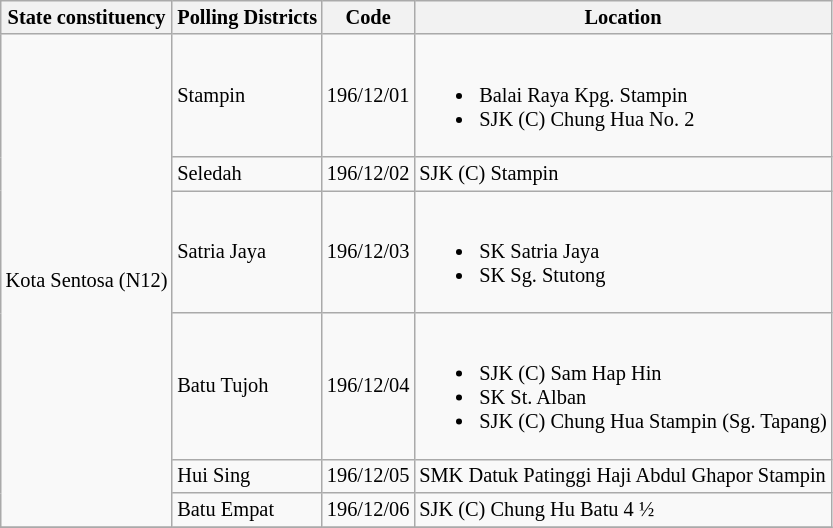<table class="wikitable sortable mw-collapsible" style="white-space:nowrap;font-size:85%">
<tr>
<th>State constituency</th>
<th>Polling Districts</th>
<th>Code</th>
<th>Location</th>
</tr>
<tr>
<td rowspan="6">Kota Sentosa (N12)</td>
<td>Stampin</td>
<td>196/12/01</td>
<td><br><ul><li>Balai Raya Kpg. Stampin</li><li>SJK (C) Chung Hua No. 2</li></ul></td>
</tr>
<tr>
<td>Seledah</td>
<td>196/12/02</td>
<td>SJK (C) Stampin</td>
</tr>
<tr>
<td>Satria Jaya</td>
<td>196/12/03</td>
<td><br><ul><li>SK Satria Jaya</li><li>SK Sg. Stutong</li></ul></td>
</tr>
<tr>
<td>Batu Tujoh</td>
<td>196/12/04</td>
<td><br><ul><li>SJK (C) Sam Hap Hin</li><li>SK St. Alban</li><li>SJK (C) Chung Hua Stampin (Sg. Tapang)</li></ul></td>
</tr>
<tr>
<td>Hui Sing</td>
<td>196/12/05</td>
<td>SMK Datuk Patinggi Haji Abdul Ghapor Stampin</td>
</tr>
<tr>
<td>Batu Empat</td>
<td>196/12/06</td>
<td>SJK (C) Chung Hu Batu 4 ½</td>
</tr>
<tr>
</tr>
</table>
